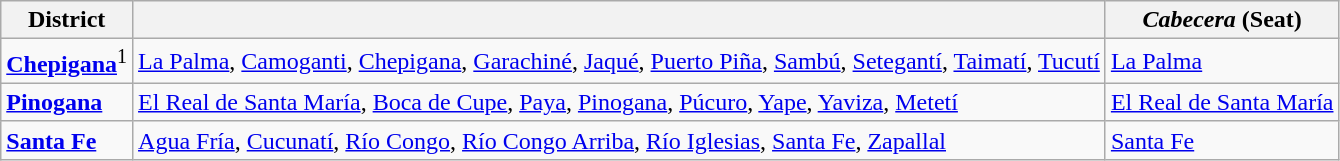<table class="wikitable">
<tr>
<th>District</th>
<th></th>
<th><em>Cabecera</em> (Seat)</th>
</tr>
<tr>
<td><strong><a href='#'>Chepigana</a></strong><sup>1</sup></td>
<td><a href='#'>La Palma</a>, <a href='#'>Camoganti</a>, <a href='#'>Chepigana</a>, <a href='#'>Garachiné</a>, <a href='#'>Jaqué</a>, <a href='#'>Puerto Piña</a>, <a href='#'>Sambú</a>, <a href='#'>Setegantí</a>, <a href='#'>Taimatí</a>, <a href='#'>Tucutí</a></td>
<td><a href='#'>La Palma</a></td>
</tr>
<tr>
<td><strong><a href='#'>Pinogana</a></strong></td>
<td><a href='#'>El Real de Santa María</a>, <a href='#'>Boca de Cupe</a>, <a href='#'>Paya</a>, <a href='#'>Pinogana</a>, <a href='#'>Púcuro</a>, <a href='#'>Yape</a>, <a href='#'>Yaviza</a>, <a href='#'>Metetí</a></td>
<td><a href='#'>El Real de Santa María</a></td>
</tr>
<tr>
<td><strong><a href='#'>Santa Fe</a></strong></td>
<td><a href='#'>Agua Fría</a>, <a href='#'>Cucunatí</a>, <a href='#'>Río Congo</a>,  <a href='#'>Río Congo Arriba</a>, <a href='#'>Río Iglesias</a>, <a href='#'>Santa Fe</a>, <a href='#'>Zapallal</a></td>
<td><a href='#'>Santa Fe</a></td>
</tr>
</table>
